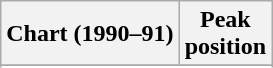<table class="wikitable sortable plainrowheaders">
<tr>
<th>Chart (1990–91)</th>
<th>Peak<br>position</th>
</tr>
<tr>
</tr>
<tr>
</tr>
</table>
